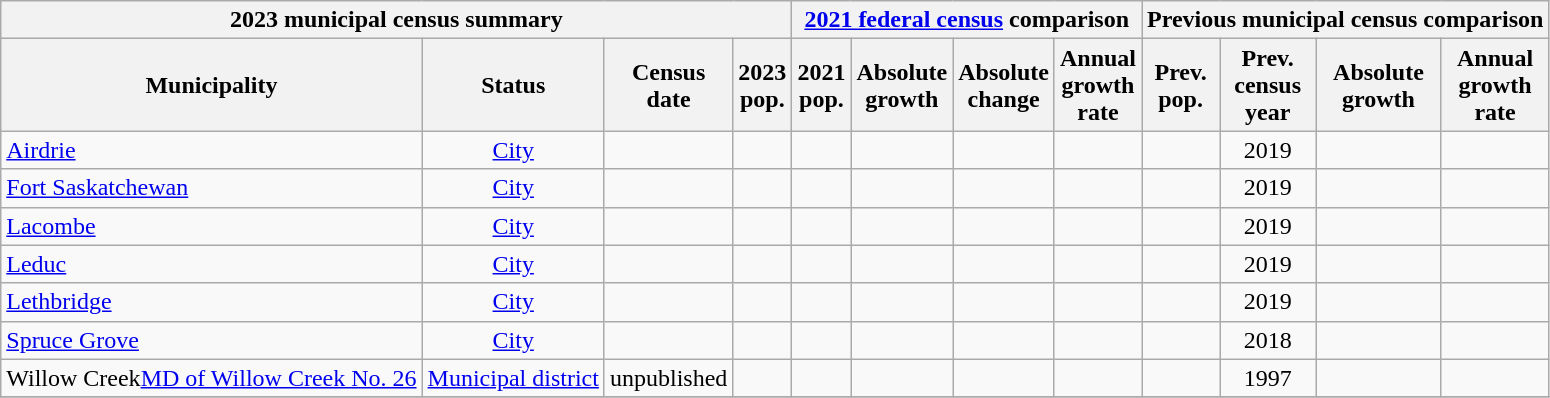<table class="wikitable sortable">
<tr>
<th colspan=4 class=unsortable>2023 municipal census summary</th>
<th colspan=4 class=unsortable><a href='#'>2021 federal census</a> comparison</th>
<th colspan=4 class=unsortable>Previous municipal census comparison</th>
</tr>
<tr>
<th>Municipality</th>
<th>Status</th>
<th>Census<br>date</th>
<th>2023<br>pop.</th>
<th>2021<br>pop.</th>
<th>Absolute<br>growth</th>
<th>Absolute<br>change</th>
<th>Annual<br>growth<br>rate</th>
<th>Prev.<br>pop.</th>
<th>Prev.<br>census<br>year</th>
<th>Absolute<br>growth</th>
<th>Annual<br>growth<br>rate</th>
</tr>
<tr>
<td scope=row><a href='#'>Airdrie</a></td>
<td align=center><a href='#'>City</a></td>
<td align=center></td>
<td align=center></td>
<td align=center></td>
<td align=center></td>
<td align=center></td>
<td align=center></td>
<td align=center></td>
<td align=center>2019</td>
<td align=center></td>
<td align=center></td>
</tr>
<tr>
<td scope=row><a href='#'>Fort Saskatchewan</a></td>
<td align=center><a href='#'>City</a></td>
<td align=center></td>
<td align=center></td>
<td align=center></td>
<td align=center></td>
<td align=center></td>
<td align=center></td>
<td align=center></td>
<td align=center>2019</td>
<td align=center></td>
<td align=center></td>
</tr>
<tr>
<td scope=row><a href='#'>Lacombe</a></td>
<td align=center><a href='#'>City</a></td>
<td align=center></td>
<td align=center></td>
<td align=center></td>
<td align=center></td>
<td align=center></td>
<td align=center></td>
<td align=center></td>
<td align=center>2019</td>
<td align=center></td>
<td align=center></td>
</tr>
<tr>
<td scope=row><a href='#'>Leduc</a></td>
<td align=center><a href='#'>City</a></td>
<td align=center></td>
<td align=center></td>
<td align=center></td>
<td align=center></td>
<td align=center></td>
<td align=center></td>
<td align=center></td>
<td align=center>2019</td>
<td align=center></td>
<td align=center></td>
</tr>
<tr>
<td scope=row><a href='#'>Lethbridge</a></td>
<td align=center><a href='#'>City</a></td>
<td align=center></td>
<td align=center></td>
<td align=center></td>
<td align=center></td>
<td align=center></td>
<td align=center></td>
<td align=center></td>
<td align=center>2019</td>
<td align=center></td>
<td align=center></td>
</tr>
<tr>
<td scope=row><a href='#'>Spruce Grove</a></td>
<td align=center><a href='#'>City</a></td>
<td align=center></td>
<td align=center></td>
<td align=center></td>
<td align=center></td>
<td align=center></td>
<td align=center></td>
<td align=center></td>
<td align=center>2018</td>
<td align=center></td>
<td align=center></td>
</tr>
<tr>
<td scope=row><span>Willow Creek</span><a href='#'>MD of Willow Creek No. 26</a></td>
<td align=center><a href='#'>Municipal district</a></td>
<td align=center>unpublished</td>
<td align=center></td>
<td align=center></td>
<td align=center></td>
<td align=center></td>
<td align=center></td>
<td align=center></td>
<td align=center>1997</td>
<td align=center></td>
<td align=center></td>
</tr>
<tr>
</tr>
</table>
